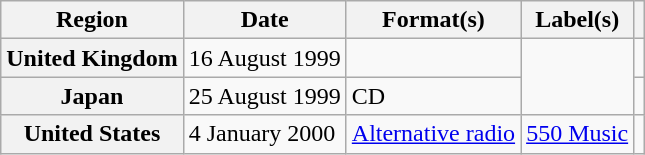<table class="wikitable plainrowheaders">
<tr>
<th scope="col">Region</th>
<th scope="col">Date</th>
<th scope="col">Format(s)</th>
<th scope="col">Label(s)</th>
<th scope="col"></th>
</tr>
<tr>
<th scope="row">United Kingdom</th>
<td>16 August 1999</td>
<td></td>
<td rowspan="2"></td>
<td align="center"></td>
</tr>
<tr>
<th scope="row">Japan</th>
<td>25 August 1999</td>
<td>CD</td>
<td align="center"></td>
</tr>
<tr>
<th scope="row">United States</th>
<td>4 January 2000</td>
<td><a href='#'>Alternative radio</a></td>
<td><a href='#'>550 Music</a></td>
<td align="center"></td>
</tr>
</table>
